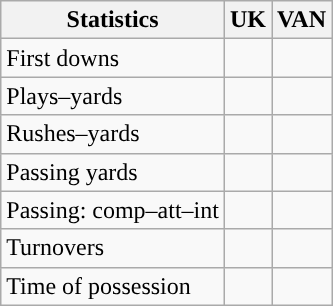<table class="wikitable" style="float:left">
<tr>
<th>Statistics</th>
<th>UK</th>
<th>VAN</th>
</tr>
<tr>
<td>First downs</td>
<td></td>
<td></td>
</tr>
<tr>
<td>Plays–yards</td>
<td></td>
<td></td>
</tr>
<tr>
<td>Rushes–yards</td>
<td></td>
<td></td>
</tr>
<tr>
<td>Passing yards</td>
<td></td>
<td></td>
</tr>
<tr>
<td>Passing: comp–att–int</td>
<td></td>
<td></td>
</tr>
<tr>
<td>Turnovers</td>
<td></td>
<td></td>
</tr>
<tr>
<td>Time of possession</td>
<td></td>
<td></td>
</tr>
</table>
